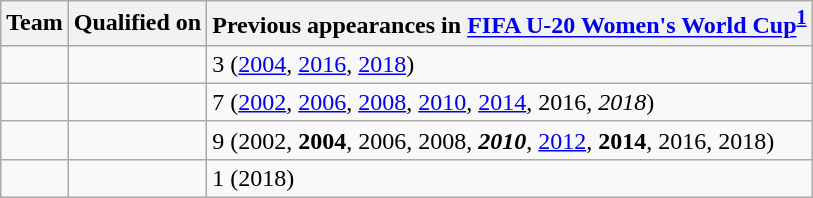<table class="wikitable sortable">
<tr>
<th>Team</th>
<th>Qualified on</th>
<th data-sort-type="number">Previous appearances in <a href='#'>FIFA U-20 Women's World Cup</a><sup><strong><a href='#'>1</a></strong></sup></th>
</tr>
<tr>
<td></td>
<td></td>
<td>3 (<a href='#'>2004</a>, <a href='#'>2016</a>, <a href='#'>2018</a>)</td>
</tr>
<tr>
<td></td>
<td></td>
<td>7 (<a href='#'>2002</a>, <a href='#'>2006</a>, <a href='#'>2008</a>, <a href='#'>2010</a>, <a href='#'>2014</a>, 2016, <em>2018</em>)</td>
</tr>
<tr>
<td></td>
<td></td>
<td>9 (2002, <strong>2004</strong>, 2006, 2008, <strong><em>2010</em></strong>, <a href='#'>2012</a>, <strong>2014</strong>, 2016, 2018)</td>
</tr>
<tr>
<td></td>
<td></td>
<td>1 (2018)</td>
</tr>
</table>
